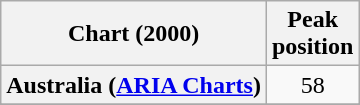<table class="wikitable sortable plainrowheaders" style="text-align:center;">
<tr>
<th>Chart (2000)</th>
<th>Peak<br>position</th>
</tr>
<tr>
<th scope="row">Australia (<a href='#'>ARIA Charts</a>)</th>
<td>58</td>
</tr>
<tr>
</tr>
<tr>
</tr>
<tr>
</tr>
<tr>
</tr>
<tr>
</tr>
</table>
